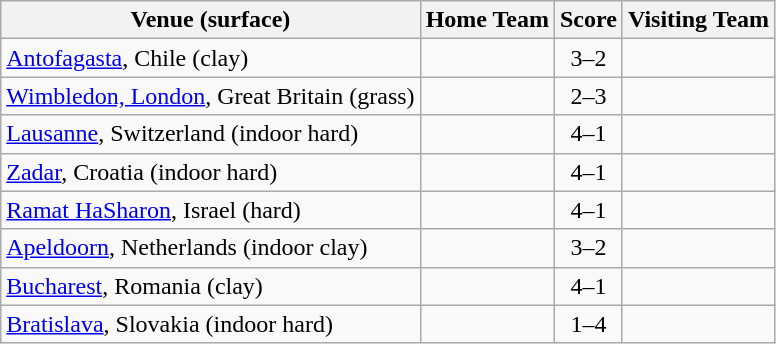<table class="wikitable">
<tr>
<th>Venue (surface)</th>
<th>Home Team</th>
<th>Score</th>
<th>Visiting Team</th>
</tr>
<tr>
<td><a href='#'>Antofagasta</a>, Chile (clay)</td>
<td><strong></strong></td>
<td style="text-align:center;">3–2</td>
<td></td>
</tr>
<tr>
<td><a href='#'>Wimbledon, London</a>, Great Britain (grass)</td>
<td></td>
<td style="text-align:center;">2–3</td>
<td><strong></strong></td>
</tr>
<tr>
<td><a href='#'>Lausanne</a>, Switzerland (indoor hard)</td>
<td><strong></strong></td>
<td style="text-align:center;">4–1</td>
<td></td>
</tr>
<tr>
<td><a href='#'>Zadar</a>, Croatia (indoor hard)</td>
<td><strong></strong></td>
<td style="text-align:center;">4–1</td>
<td></td>
</tr>
<tr>
<td><a href='#'>Ramat HaSharon</a>, Israel (hard)</td>
<td><strong></strong></td>
<td style="text-align:center;">4–1</td>
<td></td>
</tr>
<tr>
<td><a href='#'>Apeldoorn</a>, Netherlands (indoor clay)</td>
<td><strong></strong></td>
<td style="text-align:center;">3–2</td>
<td></td>
</tr>
<tr>
<td><a href='#'>Bucharest</a>, Romania (clay)</td>
<td><strong></strong></td>
<td style="text-align:center;">4–1</td>
<td></td>
</tr>
<tr>
<td><a href='#'>Bratislava</a>, Slovakia (indoor hard)</td>
<td></td>
<td style="text-align:center;">1–4</td>
<td><strong></strong></td>
</tr>
</table>
